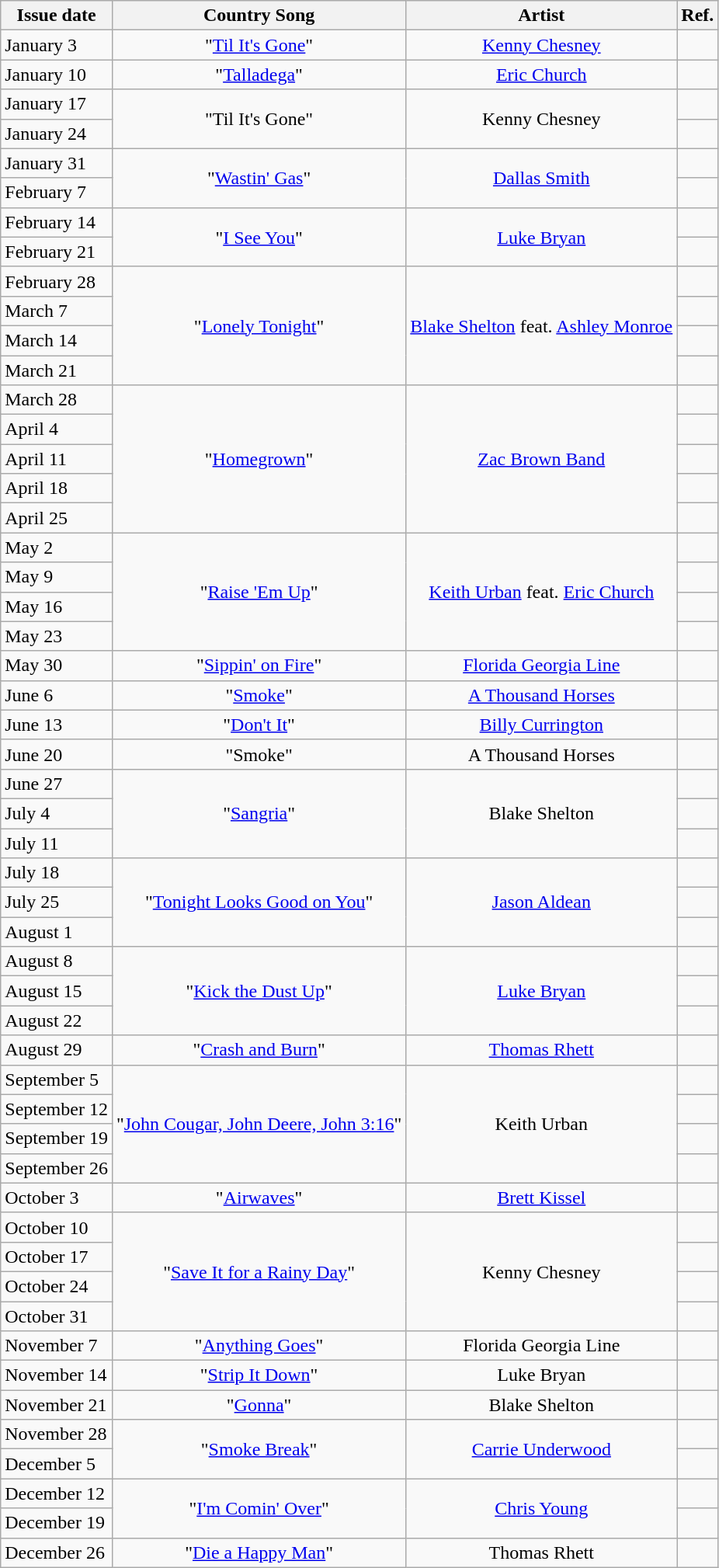<table class="wikitable">
<tr>
<th>Issue date</th>
<th>Country Song</th>
<th>Artist</th>
<th>Ref.</th>
</tr>
<tr>
<td>January 3</td>
<td align="center">"<a href='#'>Til It's Gone</a>"</td>
<td align="center"><a href='#'>Kenny Chesney</a></td>
<td align="center"></td>
</tr>
<tr>
<td>January 10</td>
<td align="center">"<a href='#'>Talladega</a>"</td>
<td align="center"><a href='#'>Eric Church</a></td>
<td align="center"></td>
</tr>
<tr>
<td>January 17</td>
<td rowspan="2" align="center">"Til It's Gone"</td>
<td rowspan="2" align="center">Kenny Chesney</td>
<td align="center"></td>
</tr>
<tr>
<td>January 24</td>
<td align="center"></td>
</tr>
<tr>
<td>January 31</td>
<td rowspan="2" align="center">"<a href='#'>Wastin' Gas</a>"</td>
<td rowspan="2" align="center"><a href='#'>Dallas Smith</a></td>
<td align="center"></td>
</tr>
<tr>
<td>February 7</td>
<td align="center"></td>
</tr>
<tr>
<td>February 14</td>
<td rowspan="2" align="center">"<a href='#'>I See You</a>"</td>
<td rowspan="2" align="center"><a href='#'>Luke Bryan</a></td>
<td align="center"></td>
</tr>
<tr>
<td>February 21</td>
<td align="center"></td>
</tr>
<tr>
<td>February 28</td>
<td rowspan="4" align="center">"<a href='#'>Lonely Tonight</a>"</td>
<td rowspan="4" align="center"><a href='#'>Blake Shelton</a> feat. <a href='#'>Ashley Monroe</a></td>
<td align="center"></td>
</tr>
<tr>
<td>March 7</td>
<td align="center"></td>
</tr>
<tr>
<td>March 14</td>
<td align="center"></td>
</tr>
<tr>
<td>March 21</td>
<td align="center"></td>
</tr>
<tr>
<td>March 28</td>
<td rowspan="5" align="center">"<a href='#'>Homegrown</a>"</td>
<td rowspan="5" align="center"><a href='#'>Zac Brown Band</a></td>
<td align="center"></td>
</tr>
<tr>
<td>April 4</td>
<td align="center"></td>
</tr>
<tr>
<td>April 11</td>
<td align="center"></td>
</tr>
<tr>
<td>April 18</td>
<td align="center"></td>
</tr>
<tr>
<td>April 25</td>
<td align="center"></td>
</tr>
<tr>
<td>May 2</td>
<td rowspan="4" align="center">"<a href='#'>Raise 'Em Up</a>"</td>
<td rowspan="4" align="center"><a href='#'>Keith Urban</a> feat. <a href='#'>Eric Church</a></td>
<td align="center"></td>
</tr>
<tr>
<td>May 9</td>
<td align="center"></td>
</tr>
<tr>
<td>May 16</td>
<td align="center"></td>
</tr>
<tr>
<td>May 23</td>
<td align="center"></td>
</tr>
<tr>
<td>May 30</td>
<td align="center">"<a href='#'>Sippin' on Fire</a>"</td>
<td align="center"><a href='#'>Florida Georgia Line</a></td>
<td align="center"></td>
</tr>
<tr>
<td>June 6</td>
<td align="center">"<a href='#'>Smoke</a>"</td>
<td align="center"><a href='#'>A Thousand Horses</a></td>
<td align="center"></td>
</tr>
<tr>
<td>June 13</td>
<td align="center">"<a href='#'>Don't It</a>"</td>
<td align="center"><a href='#'>Billy Currington</a></td>
<td align="center"></td>
</tr>
<tr>
<td>June 20</td>
<td align="center">"Smoke"</td>
<td align="center">A Thousand Horses</td>
<td align="center"></td>
</tr>
<tr>
<td>June 27</td>
<td rowspan="3" align="center">"<a href='#'>Sangria</a>"</td>
<td rowspan="3" align="center">Blake Shelton</td>
<td align="center"></td>
</tr>
<tr>
<td>July 4</td>
<td align="center"></td>
</tr>
<tr>
<td>July 11</td>
<td align="center"></td>
</tr>
<tr>
<td>July 18</td>
<td rowspan="3" align="center">"<a href='#'>Tonight Looks Good on You</a>"</td>
<td rowspan="3" align="center"><a href='#'>Jason Aldean</a></td>
<td align="center"></td>
</tr>
<tr>
<td>July 25</td>
<td align="center"></td>
</tr>
<tr>
<td>August 1</td>
<td align="center"></td>
</tr>
<tr>
<td>August 8</td>
<td rowspan="3" align="center">"<a href='#'>Kick the Dust Up</a>"</td>
<td rowspan="3" align="center"><a href='#'>Luke Bryan</a></td>
<td align="center"></td>
</tr>
<tr>
<td>August 15</td>
<td align="center"></td>
</tr>
<tr>
<td>August 22</td>
<td align="center"></td>
</tr>
<tr>
<td>August 29</td>
<td align="center">"<a href='#'>Crash and Burn</a>"</td>
<td align="center"><a href='#'>Thomas Rhett</a></td>
<td align="center"></td>
</tr>
<tr>
<td>September 5</td>
<td rowspan="4" align="center">"<a href='#'>John Cougar, John Deere, John 3:16</a>"</td>
<td rowspan="4" align="center">Keith Urban</td>
<td align="center"></td>
</tr>
<tr>
<td>September 12</td>
<td align="center"></td>
</tr>
<tr>
<td>September 19</td>
<td align="center"></td>
</tr>
<tr>
<td>September 26</td>
<td align="center"></td>
</tr>
<tr>
<td>October 3</td>
<td align="center">"<a href='#'>Airwaves</a>"</td>
<td align="center"><a href='#'>Brett Kissel</a></td>
<td align="center"></td>
</tr>
<tr>
<td>October 10</td>
<td rowspan="4" align="center">"<a href='#'>Save It for a Rainy Day</a>"</td>
<td rowspan="4" align="center">Kenny Chesney</td>
<td align="center"></td>
</tr>
<tr>
<td>October 17</td>
<td align="center"></td>
</tr>
<tr>
<td>October 24</td>
<td align="center"></td>
</tr>
<tr>
<td>October 31</td>
<td align="center"></td>
</tr>
<tr>
<td>November 7</td>
<td align="center">"<a href='#'>Anything Goes</a>"</td>
<td align="center">Florida Georgia Line</td>
<td align="center"></td>
</tr>
<tr>
<td>November 14</td>
<td align="center">"<a href='#'>Strip It Down</a>"</td>
<td align="center">Luke Bryan</td>
<td align="center"></td>
</tr>
<tr>
<td>November 21</td>
<td align="center">"<a href='#'>Gonna</a>"</td>
<td align="center">Blake Shelton</td>
<td align="center"></td>
</tr>
<tr>
<td>November 28</td>
<td rowspan="2" align="center">"<a href='#'>Smoke Break</a>"</td>
<td rowspan="2" align="center"><a href='#'>Carrie Underwood</a></td>
<td align="center"></td>
</tr>
<tr>
<td>December 5</td>
<td align="center"></td>
</tr>
<tr>
<td>December 12</td>
<td rowspan="2" align="center">"<a href='#'>I'm Comin' Over</a>"</td>
<td rowspan="2" align="center"><a href='#'>Chris Young</a></td>
<td align="center"></td>
</tr>
<tr>
<td>December 19</td>
<td align="center"></td>
</tr>
<tr>
<td>December 26</td>
<td align="center">"<a href='#'>Die a Happy Man</a>"</td>
<td align="center">Thomas Rhett</td>
<td align="center"></td>
</tr>
</table>
